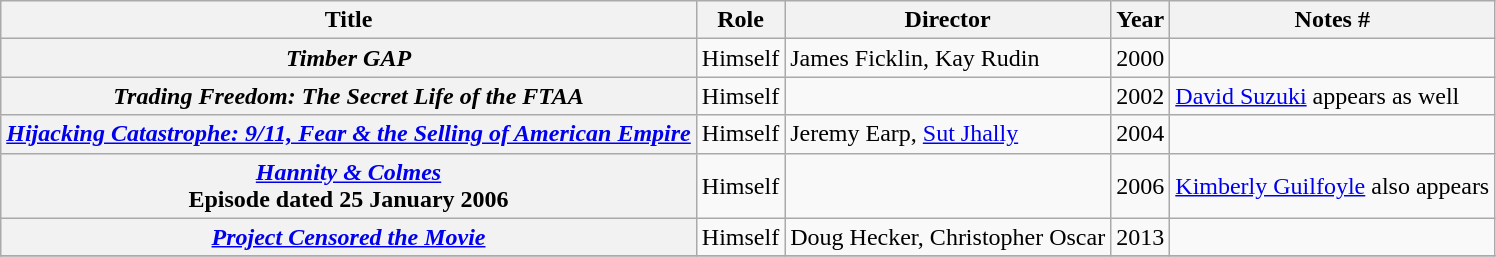<table class="wikitable plainrowheaders sortable">
<tr>
<th scope="col">Title</th>
<th scope="col">Role</th>
<th scope="col">Director</th>
<th scope="col">Year</th>
<th scope="col" class="unsortable">Notes #</th>
</tr>
<tr>
<th scope="row"><em>Timber GAP</em></th>
<td>Himself</td>
<td>James Ficklin, Kay Rudin</td>
<td>2000</td>
<td></td>
</tr>
<tr>
<th scope="row"><em>Trading Freedom: The Secret Life of the FTAA</em></th>
<td>Himself</td>
<td></td>
<td>2002</td>
<td><a href='#'>David Suzuki</a> appears as well</td>
</tr>
<tr>
<th scope="row"><em><a href='#'>Hijacking Catastrophe: 9/11, Fear & the Selling of American Empire</a></em></th>
<td>Himself</td>
<td>Jeremy Earp, <a href='#'>Sut Jhally</a></td>
<td>2004</td>
<td></td>
</tr>
<tr>
<th scope="row"><em><a href='#'>Hannity & Colmes</a></em><br>Episode dated 25 January 2006</th>
<td>Himself</td>
<td></td>
<td>2006</td>
<td><a href='#'>Kimberly Guilfoyle</a> also appears</td>
</tr>
<tr>
<th scope="row"><em><a href='#'>Project Censored the Movie</a></em></th>
<td>Himself</td>
<td>Doug Hecker, Christopher Oscar</td>
<td>2013</td>
<td></td>
</tr>
<tr>
</tr>
</table>
